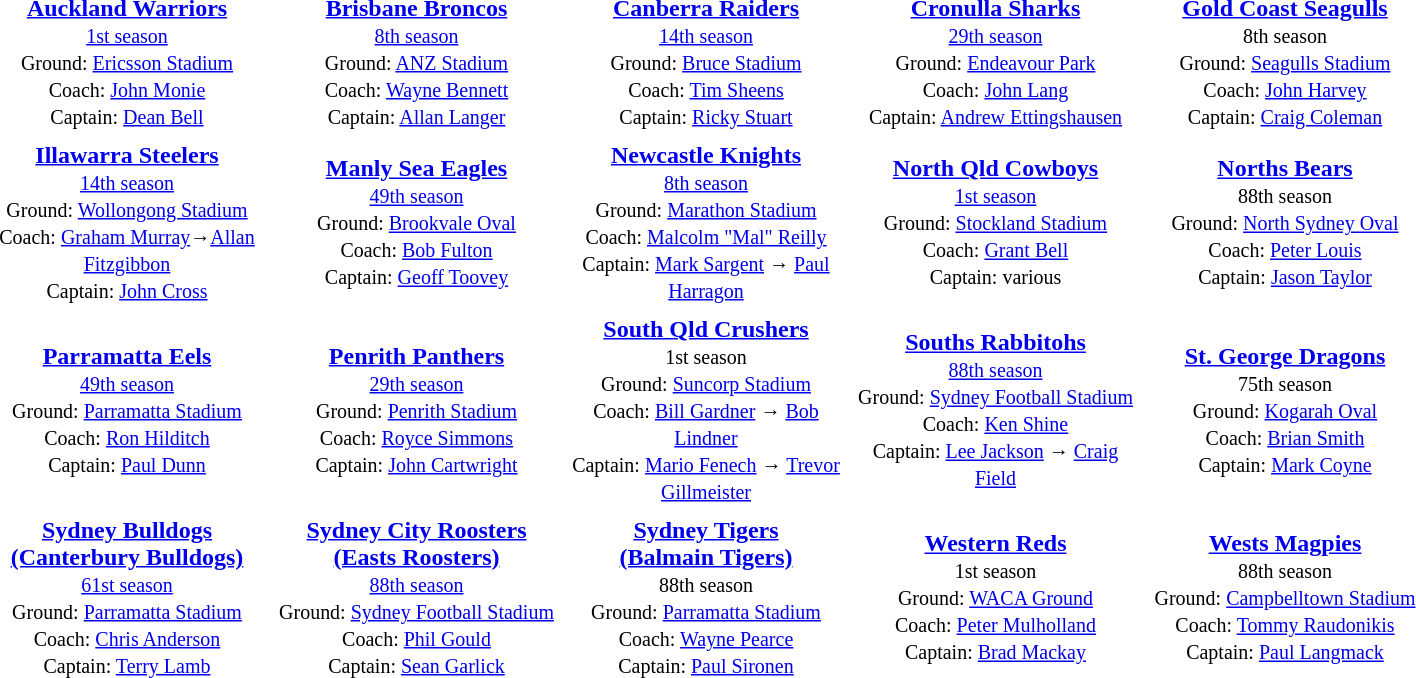<table class="toccolours" style="margin:auto; text-valign:center;" cellpadding="3" cellspacing="2">
<tr>
<th width=185></th>
<th width=185></th>
<th width=185></th>
<th width=185></th>
<th width=185></th>
</tr>
<tr>
<td style="text-align:center;"><strong><a href='#'>Auckland Warriors</a></strong><br><small><a href='#'>1st season</a><br>Ground: <a href='#'>Ericsson Stadium</a><br>
Coach: <a href='#'>John Monie</a><br>Captain: <a href='#'>Dean Bell</a></small></td>
<td style="text-align:center;"><strong><a href='#'>Brisbane Broncos</a></strong><br><small><a href='#'>8th season</a><br>Ground: <a href='#'>ANZ Stadium</a><br>
Coach: <a href='#'>Wayne Bennett</a><br>Captain: <a href='#'>Allan Langer</a></small></td>
<td style="text-align:center;"><strong><a href='#'>Canberra Raiders</a></strong><br><small><a href='#'>14th season</a><br>Ground: <a href='#'>Bruce Stadium</a><br>
Coach: <a href='#'>Tim Sheens</a><br>Captain: <a href='#'>Ricky Stuart</a></small></td>
<td style="text-align:center;"><strong><a href='#'>Cronulla Sharks</a></strong><br><small><a href='#'>29th season</a><br>Ground: <a href='#'>Endeavour Park</a><br>
Coach: <a href='#'>John Lang</a><br>Captain: <a href='#'>Andrew Ettingshausen</a></small></td>
<td style="text-align:center;"><strong><a href='#'>Gold Coast Seagulls</a></strong><br><small>8th season<br>Ground: <a href='#'>Seagulls Stadium</a><br>
Coach: <a href='#'>John Harvey</a><br>Captain: <a href='#'>Craig Coleman</a></small></td>
</tr>
<tr>
<td style="text-align:center;"><strong><a href='#'>Illawarra Steelers</a></strong><br><small><a href='#'>14th season</a><br>Ground: <a href='#'>Wollongong Stadium</a><br>
Coach: <a href='#'>Graham Murray</a>→<a href='#'>Allan Fitzgibbon</a><br>Captain: <a href='#'>John Cross</a></small></td>
<td style="text-align:center;"><strong><a href='#'>Manly Sea Eagles</a></strong><br><small><a href='#'>49th season</a><br>Ground: <a href='#'>Brookvale Oval</a><br>
Coach: <a href='#'>Bob Fulton</a><br>Captain: <a href='#'>Geoff Toovey</a></small></td>
<td style="text-align:center;"><strong><a href='#'>Newcastle Knights</a></strong><br><small><a href='#'>8th season</a><br>Ground: <a href='#'>Marathon Stadium</a><br>
Coach: <a href='#'>Malcolm "Mal" Reilly</a><br>Captain: <a href='#'>Mark Sargent</a> → <a href='#'>Paul Harragon</a></small></td>
<td style="text-align:center;"><strong><a href='#'>North Qld Cowboys</a></strong><br><small><a href='#'>1st season</a><br>Ground: <a href='#'>Stockland Stadium</a><br>
Coach: <a href='#'>Grant Bell</a><br>Captain: various</small></td>
<td style="text-align:center;"><strong><a href='#'>Norths Bears</a></strong><br><small>88th season<br>Ground: <a href='#'>North Sydney Oval</a><br>
Coach: <a href='#'>Peter Louis</a><br>Captain: <a href='#'>Jason Taylor</a></small></td>
</tr>
<tr>
<td style="text-align:center;"><strong><a href='#'>Parramatta Eels</a></strong><br><small><a href='#'>49th season</a><br>Ground: <a href='#'>Parramatta Stadium</a><br>
Coach: <a href='#'>Ron Hilditch</a><br>Captain: <a href='#'>Paul Dunn</a></small></td>
<td style="text-align:center;"><strong><a href='#'>Penrith Panthers</a></strong><br><small><a href='#'>29th season</a><br>Ground: <a href='#'>Penrith Stadium</a><br>
Coach: <a href='#'>Royce Simmons</a><br>Captain: <a href='#'>John Cartwright</a></small></td>
<td style="text-align:center;"><strong><a href='#'>South Qld Crushers</a></strong><br><small>1st season<br>Ground: <a href='#'>Suncorp Stadium</a><br>
Coach: <a href='#'>Bill Gardner</a> → <a href='#'>Bob Lindner</a><br>Captain: <a href='#'>Mario Fenech</a> → <a href='#'>Trevor Gillmeister</a></small></td>
<td style="text-align:center;"><strong><a href='#'>Souths Rabbitohs</a></strong><br><small><a href='#'>88th season</a><br>Ground: <a href='#'>Sydney Football Stadium</a><br>
Coach: <a href='#'>Ken Shine</a><br>Captain: <a href='#'>Lee Jackson</a> → <a href='#'>Craig Field</a></small></td>
<td style="text-align:center;"><strong><a href='#'>St. George Dragons</a></strong><br><small>75th season<br>Ground: <a href='#'>Kogarah Oval</a><br>
Coach: <a href='#'>Brian Smith</a><br>Captain: <a href='#'>Mark Coyne</a></small></td>
</tr>
<tr>
<td style="text-align:center;"><strong><a href='#'>Sydney Bulldogs<br>(Canterbury Bulldogs)</a></strong><br><small><a href='#'>61st season</a><br>Ground: <a href='#'>Parramatta Stadium</a><br>
Coach: <a href='#'>Chris Anderson</a><br>Captain: <a href='#'>Terry Lamb</a></small></td>
<td style="text-align:center;"><strong><a href='#'>Sydney City Roosters<br>(Easts Roosters)</a></strong><br><small><a href='#'>88th season</a><br>Ground: <a href='#'>Sydney Football Stadium</a><br>
Coach: <a href='#'>Phil Gould</a><br>Captain: <a href='#'>Sean Garlick</a></small></td>
<td style="text-align:center;"><strong><a href='#'>Sydney Tigers<br>(Balmain Tigers)</a></strong><br><small>88th season<br>Ground: <a href='#'>Parramatta Stadium</a><br>
Coach: <a href='#'>Wayne Pearce</a><br>Captain: <a href='#'>Paul Sironen</a></small></td>
<td style="text-align:center;"><strong><a href='#'>Western Reds</a></strong><br><small>1st season<br>Ground: <a href='#'>WACA Ground</a><br>
Coach: <a href='#'>Peter Mulholland</a><br>Captain: <a href='#'>Brad Mackay</a></small></td>
<td style="text-align:center;"><strong><a href='#'>Wests Magpies</a></strong><br><small>88th season<br>Ground: <a href='#'>Campbelltown Stadium</a><br>
Coach: <a href='#'>Tommy Raudonikis</a><br>Captain: <a href='#'>Paul Langmack</a></small></td>
</tr>
</table>
